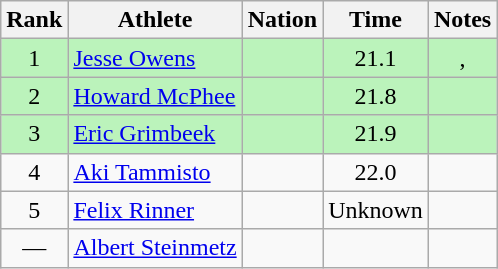<table class="wikitable sortable" style="text-align:center">
<tr>
<th>Rank</th>
<th>Athlete</th>
<th>Nation</th>
<th>Time</th>
<th>Notes</th>
</tr>
<tr bgcolor=bbf3bb>
<td>1</td>
<td align=left><a href='#'>Jesse Owens</a></td>
<td align=left></td>
<td>21.1</td>
<td>, </td>
</tr>
<tr bgcolor=bbf3bb>
<td>2</td>
<td align=left><a href='#'>Howard McPhee</a></td>
<td align=left></td>
<td>21.8</td>
<td></td>
</tr>
<tr bgcolor=bbf3bb>
<td>3</td>
<td align=left><a href='#'>Eric Grimbeek</a></td>
<td align=left></td>
<td>21.9</td>
<td></td>
</tr>
<tr>
<td>4</td>
<td align=left><a href='#'>Aki Tammisto</a></td>
<td align=left></td>
<td>22.0</td>
<td></td>
</tr>
<tr>
<td>5</td>
<td align=left><a href='#'>Felix Rinner</a></td>
<td align=left></td>
<td data-sort-value=30.0>Unknown</td>
<td></td>
</tr>
<tr>
<td data-sort-value=6>—</td>
<td align=left><a href='#'>Albert Steinmetz</a></td>
<td align=left></td>
<td data-sort-value=99.9></td>
<td></td>
</tr>
</table>
